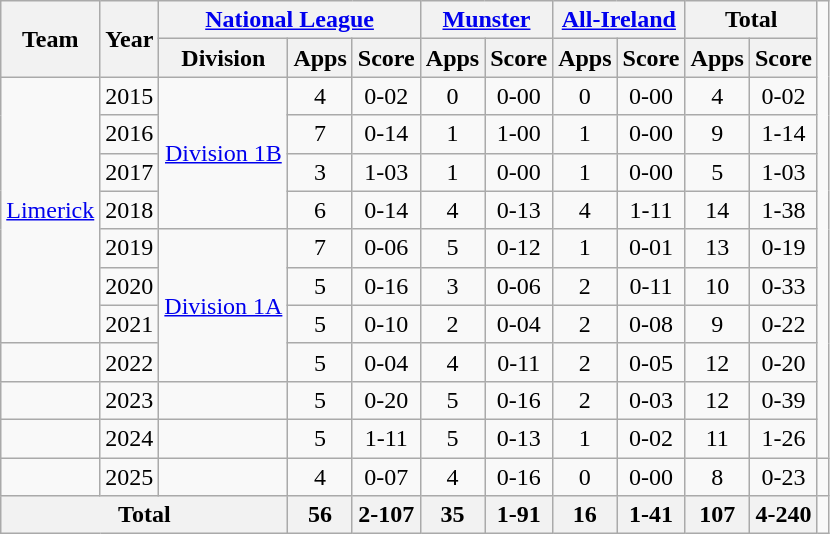<table class="wikitable" style="text-align:center">
<tr>
<th rowspan="2">Team</th>
<th rowspan="2">Year</th>
<th colspan="3"><a href='#'>National League</a></th>
<th colspan="2"><a href='#'>Munster</a></th>
<th colspan="2"><a href='#'>All-Ireland</a></th>
<th colspan="2">Total</th>
</tr>
<tr>
<th>Division</th>
<th>Apps</th>
<th>Score</th>
<th>Apps</th>
<th>Score</th>
<th>Apps</th>
<th>Score</th>
<th>Apps</th>
<th>Score</th>
</tr>
<tr>
<td rowspan="7"><a href='#'>Limerick</a></td>
<td>2015</td>
<td rowspan="4"><a href='#'>Division 1B</a></td>
<td>4</td>
<td>0-02</td>
<td>0</td>
<td>0-00</td>
<td>0</td>
<td>0-00</td>
<td>4</td>
<td>0-02</td>
</tr>
<tr>
<td>2016</td>
<td>7</td>
<td>0-14</td>
<td>1</td>
<td>1-00</td>
<td>1</td>
<td>0-00</td>
<td>9</td>
<td>1-14</td>
</tr>
<tr>
<td>2017</td>
<td>3</td>
<td>1-03</td>
<td>1</td>
<td>0-00</td>
<td>1</td>
<td>0-00</td>
<td>5</td>
<td>1-03</td>
</tr>
<tr>
<td>2018</td>
<td>6</td>
<td>0-14</td>
<td>4</td>
<td>0-13</td>
<td>4</td>
<td>1-11</td>
<td>14</td>
<td>1-38</td>
</tr>
<tr>
<td>2019</td>
<td rowspan="4"><a href='#'>Division 1A</a></td>
<td>7</td>
<td>0-06</td>
<td>5</td>
<td>0-12</td>
<td>1</td>
<td>0-01</td>
<td>13</td>
<td>0-19</td>
</tr>
<tr>
<td>2020</td>
<td>5</td>
<td>0-16</td>
<td>3</td>
<td>0-06</td>
<td>2</td>
<td>0-11</td>
<td>10</td>
<td>0-33</td>
</tr>
<tr>
<td>2021</td>
<td>5</td>
<td>0-10</td>
<td>2</td>
<td>0-04</td>
<td>2</td>
<td>0-08</td>
<td>9</td>
<td>0-22</td>
</tr>
<tr>
<td></td>
<td>2022</td>
<td>5</td>
<td>0-04</td>
<td>4</td>
<td>0-11</td>
<td>2</td>
<td>0-05</td>
<td>12</td>
<td>0-20</td>
</tr>
<tr>
<td></td>
<td>2023</td>
<td></td>
<td>5</td>
<td>0-20</td>
<td>5</td>
<td>0-16</td>
<td>2</td>
<td>0-03</td>
<td>12</td>
<td>0-39</td>
</tr>
<tr>
<td></td>
<td>2024</td>
<td></td>
<td>5</td>
<td>1-11</td>
<td>5</td>
<td>0-13</td>
<td>1</td>
<td>0-02</td>
<td>11</td>
<td>1-26</td>
</tr>
<tr>
<td></td>
<td>2025</td>
<td></td>
<td>4</td>
<td>0-07</td>
<td>4</td>
<td>0-16</td>
<td>0</td>
<td>0-00</td>
<td>8</td>
<td>0-23</td>
<td></td>
</tr>
<tr>
<th colspan="3">Total</th>
<th>56</th>
<th>2-107</th>
<th>35</th>
<th>1-91</th>
<th>16</th>
<th>1-41</th>
<th>107</th>
<th>4-240</th>
</tr>
</table>
